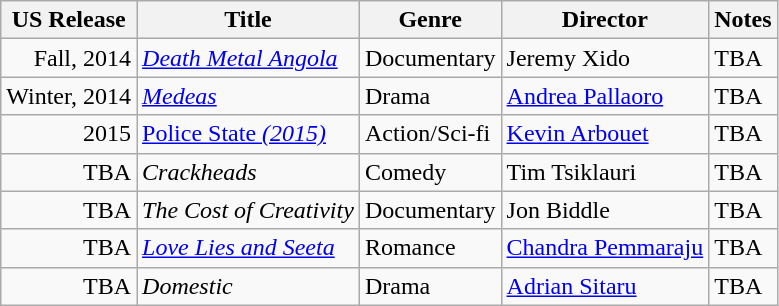<table class="wikitable sortable">
<tr>
<th>US Release</th>
<th>Title</th>
<th>Genre</th>
<th>Director</th>
<th>Notes</th>
</tr>
<tr>
<td align="right">Fall, 2014</td>
<td><em><a href='#'>Death Metal Angola</a></em> </td>
<td>Documentary</td>
<td>Jeremy Xido</td>
<td>TBA</td>
</tr>
<tr>
<td align="right">Winter, 2014</td>
<td><em><a href='#'>Medeas</a></em></td>
<td>Drama</td>
<td><a href='#'>Andrea Pallaoro</a></td>
<td>TBA</td>
</tr>
<tr>
<td align="right">2015</td>
<td><em><a href='#'></em>Police State<em> (2015)</a></em> </td>
<td>Action/Sci-fi</td>
<td><a href='#'>Kevin Arbouet</a></td>
<td>TBA</td>
</tr>
<tr>
<td align="right">TBA</td>
<td><em>Crackheads</em></td>
<td>Comedy</td>
<td>Tim Tsiklauri</td>
<td>TBA</td>
</tr>
<tr>
<td align="right">TBA</td>
<td><em>The Cost of Creativity</em></td>
<td>Documentary</td>
<td>Jon Biddle</td>
<td>TBA</td>
</tr>
<tr>
<td align="right">TBA</td>
<td><em><a href='#'>Love Lies and Seeta</a></em></td>
<td>Romance</td>
<td><a href='#'>Chandra Pemmaraju</a></td>
<td>TBA</td>
</tr>
<tr>
<td align="right">TBA</td>
<td><em>Domestic</em></td>
<td>Drama</td>
<td><a href='#'>Adrian Sitaru</a></td>
<td>TBA</td>
</tr>
</table>
